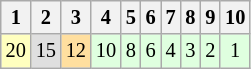<table class="wikitable" style="font-size: 85%;">
<tr>
<th>1</th>
<th>2</th>
<th>3</th>
<th>4</th>
<th>5</th>
<th>6</th>
<th>7</th>
<th>8</th>
<th>9</th>
<th>10</th>
</tr>
<tr align="center">
<td style="background:#FFFFBF;">20</td>
<td style="background:#DFDFDF;">15</td>
<td style="background:#FFDF9F;">12</td>
<td style="background:#DFFFDF;">10</td>
<td style="background:#DFFFDF;">8</td>
<td style="background:#DFFFDF;">6</td>
<td style="background:#DFFFDF;">4</td>
<td style="background:#DFFFDF;">3</td>
<td style="background:#DFFFDF;">2</td>
<td style="background:#DFFFDF;">1</td>
</tr>
</table>
